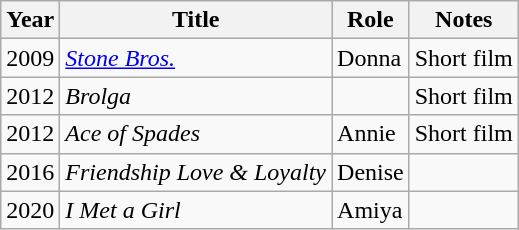<table class="wikitable sortable">
<tr>
<th>Year</th>
<th>Title</th>
<th>Role</th>
<th>Notes</th>
</tr>
<tr>
<td>2009</td>
<td><em><a href='#'>Stone Bros.</a></em></td>
<td>Donna</td>
<td>Short film</td>
</tr>
<tr>
<td>2012</td>
<td><em>Brolga</em></td>
<td></td>
<td>Short film</td>
</tr>
<tr>
<td>2012</td>
<td><em>Ace of Spades</em></td>
<td>Annie</td>
<td>Short film</td>
</tr>
<tr>
<td>2016</td>
<td><em>Friendship Love & Loyalty</em></td>
<td>Denise</td>
<td></td>
</tr>
<tr>
<td>2020</td>
<td><em>I Met a Girl</em></td>
<td>Amiya</td>
<td></td>
</tr>
</table>
